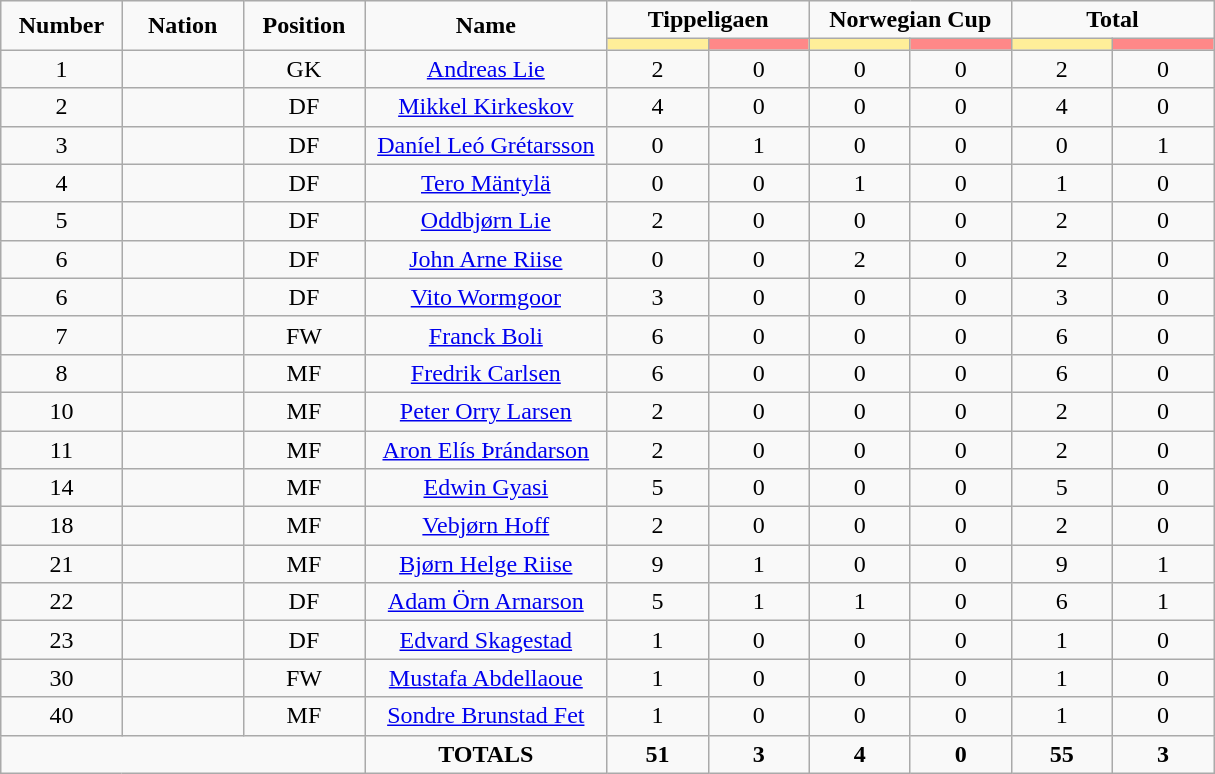<table class="wikitable" style="font-size: 100%; text-align: center;">
<tr>
<td rowspan="2" width="10%" align="center"><strong>Number</strong></td>
<td rowspan="2" width="10%" align="center"><strong>Nation</strong></td>
<td rowspan="2" width="10%" align="center"><strong>Position</strong></td>
<td rowspan="2" width="20%" align="center"><strong>Name</strong></td>
<td colspan="2" align="center"><strong>Tippeligaen</strong></td>
<td colspan="2" align="center"><strong>Norwegian Cup</strong></td>
<td colspan="2" align="center"><strong>Total</strong></td>
</tr>
<tr>
<th width=60 style="background: #FFEE99"></th>
<th width=60 style="background: #FF8888"></th>
<th width=60 style="background: #FFEE99"></th>
<th width=60 style="background: #FF8888"></th>
<th width=60 style="background: #FFEE99"></th>
<th width=60 style="background: #FF8888"></th>
</tr>
<tr>
<td>1</td>
<td></td>
<td>GK</td>
<td><a href='#'>Andreas Lie</a></td>
<td>2</td>
<td>0</td>
<td>0</td>
<td>0</td>
<td>2</td>
<td>0</td>
</tr>
<tr>
<td>2</td>
<td></td>
<td>DF</td>
<td><a href='#'>Mikkel Kirkeskov</a></td>
<td>4</td>
<td>0</td>
<td>0</td>
<td>0</td>
<td>4</td>
<td>0</td>
</tr>
<tr>
<td>3</td>
<td></td>
<td>DF</td>
<td><a href='#'>Daníel Leó Grétarsson</a></td>
<td>0</td>
<td>1</td>
<td>0</td>
<td>0</td>
<td>0</td>
<td>1</td>
</tr>
<tr>
<td>4</td>
<td></td>
<td>DF</td>
<td><a href='#'>Tero Mäntylä</a></td>
<td>0</td>
<td>0</td>
<td>1</td>
<td>0</td>
<td>1</td>
<td>0</td>
</tr>
<tr>
<td>5</td>
<td></td>
<td>DF</td>
<td><a href='#'>Oddbjørn Lie</a></td>
<td>2</td>
<td>0</td>
<td>0</td>
<td>0</td>
<td>2</td>
<td>0</td>
</tr>
<tr>
<td>6</td>
<td></td>
<td>DF</td>
<td><a href='#'>John Arne Riise</a></td>
<td>0</td>
<td>0</td>
<td>2</td>
<td>0</td>
<td>2</td>
<td>0</td>
</tr>
<tr>
<td>6</td>
<td></td>
<td>DF</td>
<td><a href='#'>Vito Wormgoor</a></td>
<td>3</td>
<td>0</td>
<td>0</td>
<td>0</td>
<td>3</td>
<td>0</td>
</tr>
<tr>
<td>7</td>
<td></td>
<td>FW</td>
<td><a href='#'>Franck Boli</a></td>
<td>6</td>
<td>0</td>
<td>0</td>
<td>0</td>
<td>6</td>
<td>0</td>
</tr>
<tr>
<td>8</td>
<td></td>
<td>MF</td>
<td><a href='#'>Fredrik Carlsen</a></td>
<td>6</td>
<td>0</td>
<td>0</td>
<td>0</td>
<td>6</td>
<td>0</td>
</tr>
<tr>
<td>10</td>
<td></td>
<td>MF</td>
<td><a href='#'>Peter Orry Larsen</a></td>
<td>2</td>
<td>0</td>
<td>0</td>
<td>0</td>
<td>2</td>
<td>0</td>
</tr>
<tr>
<td>11</td>
<td></td>
<td>MF</td>
<td><a href='#'>Aron Elís Þrándarson</a></td>
<td>2</td>
<td>0</td>
<td>0</td>
<td>0</td>
<td>2</td>
<td>0</td>
</tr>
<tr>
<td>14</td>
<td></td>
<td>MF</td>
<td><a href='#'>Edwin Gyasi</a></td>
<td>5</td>
<td>0</td>
<td>0</td>
<td>0</td>
<td>5</td>
<td>0</td>
</tr>
<tr>
<td>18</td>
<td></td>
<td>MF</td>
<td><a href='#'>Vebjørn Hoff</a></td>
<td>2</td>
<td>0</td>
<td>0</td>
<td>0</td>
<td>2</td>
<td>0</td>
</tr>
<tr>
<td>21</td>
<td></td>
<td>MF</td>
<td><a href='#'>Bjørn Helge Riise</a></td>
<td>9</td>
<td>1</td>
<td>0</td>
<td>0</td>
<td>9</td>
<td>1</td>
</tr>
<tr>
<td>22</td>
<td></td>
<td>DF</td>
<td><a href='#'>Adam Örn Arnarson</a></td>
<td>5</td>
<td>1</td>
<td>1</td>
<td>0</td>
<td>6</td>
<td>1</td>
</tr>
<tr>
<td>23</td>
<td></td>
<td>DF</td>
<td><a href='#'>Edvard Skagestad</a></td>
<td>1</td>
<td>0</td>
<td>0</td>
<td>0</td>
<td>1</td>
<td>0</td>
</tr>
<tr>
<td>30</td>
<td></td>
<td>FW</td>
<td><a href='#'>Mustafa Abdellaoue</a></td>
<td>1</td>
<td>0</td>
<td>0</td>
<td>0</td>
<td>1</td>
<td>0</td>
</tr>
<tr>
<td>40</td>
<td></td>
<td>MF</td>
<td><a href='#'>Sondre Brunstad Fet</a></td>
<td>1</td>
<td>0</td>
<td>0</td>
<td>0</td>
<td>1</td>
<td>0</td>
</tr>
<tr>
<td colspan="3"></td>
<td><strong>TOTALS</strong></td>
<td><strong>51</strong></td>
<td><strong>3</strong></td>
<td><strong>4</strong></td>
<td><strong>0</strong></td>
<td><strong>55</strong></td>
<td><strong>3</strong></td>
</tr>
</table>
